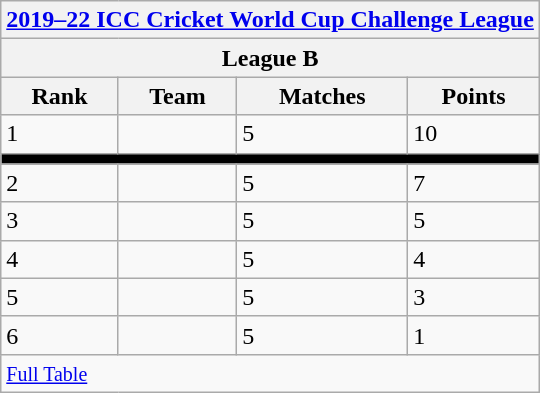<table class="wikitable" style="white-space: nowrap;" style="text-align:center">
<tr>
<th colspan="4"><a href='#'>2019–22 ICC Cricket World Cup Challenge League</a></th>
</tr>
<tr>
<th colspan="4">League B</th>
</tr>
<tr>
<th>Rank</th>
<th>Team</th>
<th>Matches</th>
<th>Points</th>
</tr>
<tr>
<td>1</td>
<td style="text-align:left"></td>
<td>5</td>
<td>10</td>
</tr>
<tr>
<td colspan="4" style="background-color:#000"></td>
</tr>
<tr>
<td>2</td>
<td style="text-align:left"></td>
<td>5</td>
<td>7</td>
</tr>
<tr>
<td>3</td>
<td style="text-align:left"></td>
<td>5</td>
<td>5</td>
</tr>
<tr>
<td>4</td>
<td style="text-align:left"></td>
<td>5</td>
<td>4</td>
</tr>
<tr>
<td>5</td>
<td style="text-align:left"></td>
<td>5</td>
<td>3</td>
</tr>
<tr>
<td>6</td>
<td style="text-align:left"></td>
<td>5</td>
<td>1</td>
</tr>
<tr>
<td colspan="4"><small><a href='#'>Full Table</a></small></td>
</tr>
</table>
